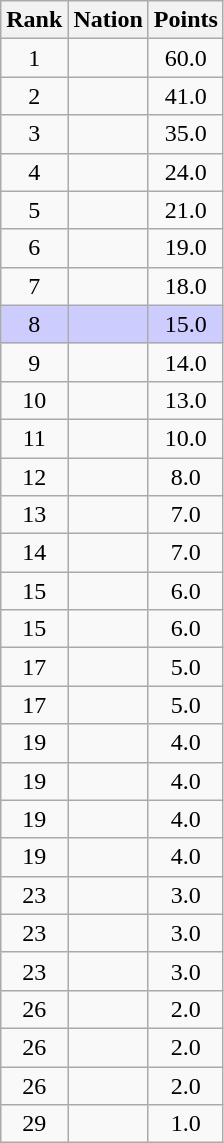<table class="wikitable sortable" style="text-align:center">
<tr>
<th>Rank</th>
<th>Nation</th>
<th>Points</th>
</tr>
<tr>
<td>1</td>
<td align=left></td>
<td>60.0</td>
</tr>
<tr>
<td>2</td>
<td align=left></td>
<td>41.0</td>
</tr>
<tr>
<td>3</td>
<td align=left></td>
<td>35.0</td>
</tr>
<tr>
<td>4</td>
<td align=left></td>
<td>24.0</td>
</tr>
<tr>
<td>5</td>
<td align=left></td>
<td>21.0</td>
</tr>
<tr>
<td>6</td>
<td align=left></td>
<td>19.0</td>
</tr>
<tr>
<td>7</td>
<td align=left></td>
<td>18.0</td>
</tr>
<tr style="background-color:#ccccff">
<td>8</td>
<td align=left></td>
<td>15.0</td>
</tr>
<tr>
<td>9</td>
<td align=left></td>
<td>14.0</td>
</tr>
<tr>
<td>10</td>
<td align=left></td>
<td>13.0</td>
</tr>
<tr>
<td>11</td>
<td align=left></td>
<td>10.0</td>
</tr>
<tr>
<td>12</td>
<td align=left></td>
<td>8.0</td>
</tr>
<tr>
<td>13</td>
<td align=left></td>
<td>7.0</td>
</tr>
<tr>
<td>14</td>
<td align=left></td>
<td>7.0</td>
</tr>
<tr>
<td>15</td>
<td align=left></td>
<td>6.0</td>
</tr>
<tr>
<td>15</td>
<td align=left></td>
<td>6.0</td>
</tr>
<tr>
<td>17</td>
<td align=left></td>
<td>5.0</td>
</tr>
<tr>
<td>17</td>
<td align=left></td>
<td>5.0</td>
</tr>
<tr>
<td>19</td>
<td align=left></td>
<td>4.0</td>
</tr>
<tr>
<td>19</td>
<td align=left></td>
<td>4.0</td>
</tr>
<tr>
<td>19</td>
<td align=left></td>
<td>4.0</td>
</tr>
<tr>
<td>19</td>
<td align=left></td>
<td>4.0</td>
</tr>
<tr>
<td>23</td>
<td align=left></td>
<td>3.0</td>
</tr>
<tr>
<td>23</td>
<td align=left></td>
<td>3.0</td>
</tr>
<tr>
<td>23</td>
<td align=left></td>
<td>3.0</td>
</tr>
<tr>
<td>26</td>
<td align=left></td>
<td>2.0</td>
</tr>
<tr>
<td>26</td>
<td align=left></td>
<td>2.0</td>
</tr>
<tr>
<td>26</td>
<td align=left></td>
<td>2.0</td>
</tr>
<tr>
<td>29</td>
<td align=left></td>
<td>1.0</td>
</tr>
</table>
